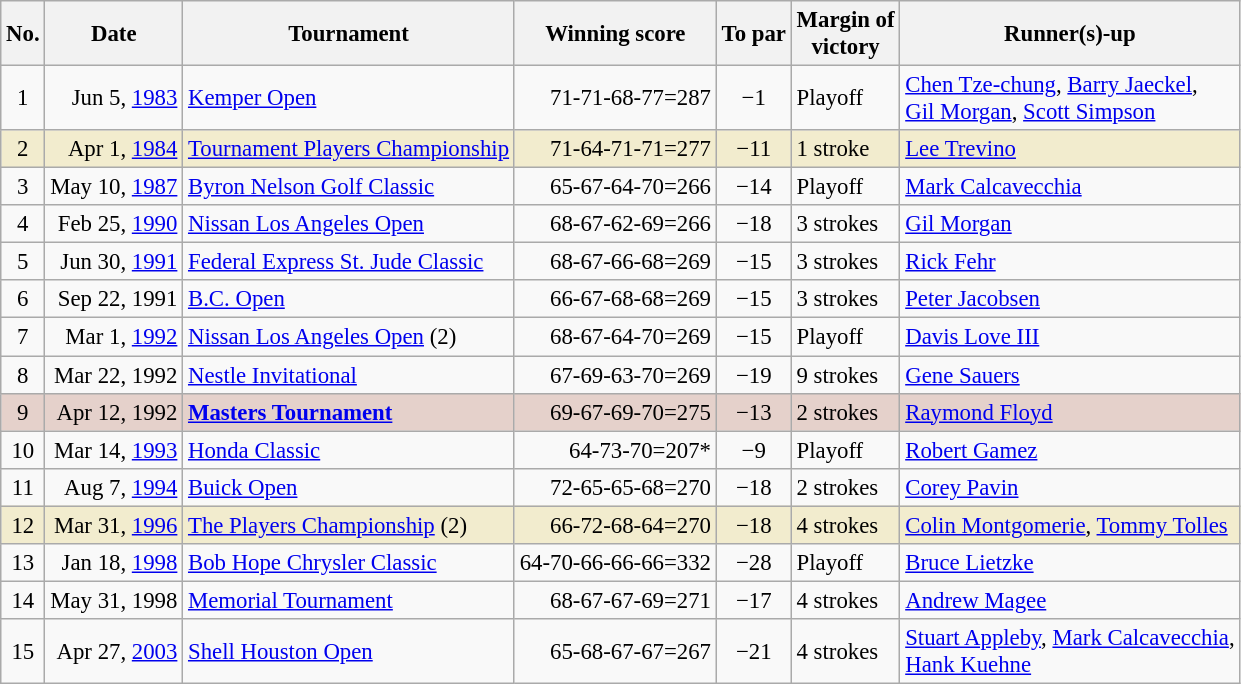<table class="wikitable" style="font-size:95%;">
<tr>
<th>No.</th>
<th>Date</th>
<th>Tournament</th>
<th>Winning score</th>
<th>To par</th>
<th>Margin of<br>victory</th>
<th>Runner(s)-up</th>
</tr>
<tr>
<td align=center>1</td>
<td align=right>Jun 5, <a href='#'>1983</a></td>
<td><a href='#'>Kemper Open</a></td>
<td align=right>71-71-68-77=287</td>
<td align=center>−1</td>
<td>Playoff</td>
<td> <a href='#'>Chen Tze-chung</a>,  <a href='#'>Barry Jaeckel</a>,<br> <a href='#'>Gil Morgan</a>,  <a href='#'>Scott Simpson</a></td>
</tr>
<tr style="background:#f2ecce;">
<td align=center>2</td>
<td align=right>Apr 1, <a href='#'>1984</a></td>
<td><a href='#'>Tournament Players Championship</a></td>
<td align=right>71-64-71-71=277</td>
<td align=center>−11</td>
<td>1 stroke</td>
<td> <a href='#'>Lee Trevino</a></td>
</tr>
<tr>
<td align=center>3</td>
<td align=right>May 10, <a href='#'>1987</a></td>
<td><a href='#'>Byron Nelson Golf Classic</a></td>
<td align=right>65-67-64-70=266</td>
<td align=center>−14</td>
<td>Playoff</td>
<td> <a href='#'>Mark Calcavecchia</a></td>
</tr>
<tr>
<td align=center>4</td>
<td align=right>Feb 25, <a href='#'>1990</a></td>
<td><a href='#'>Nissan Los Angeles Open</a></td>
<td align=right>68-67-62-69=266</td>
<td align=center>−18</td>
<td>3 strokes</td>
<td> <a href='#'>Gil Morgan</a></td>
</tr>
<tr>
<td align=center>5</td>
<td align=right>Jun 30, <a href='#'>1991</a></td>
<td><a href='#'>Federal Express St. Jude Classic</a></td>
<td align=right>68-67-66-68=269</td>
<td align=center>−15</td>
<td>3 strokes</td>
<td> <a href='#'>Rick Fehr</a></td>
</tr>
<tr>
<td align=center>6</td>
<td align=right>Sep 22, 1991</td>
<td><a href='#'>B.C. Open</a></td>
<td align=right>66-67-68-68=269</td>
<td align=center>−15</td>
<td>3 strokes</td>
<td> <a href='#'>Peter Jacobsen</a></td>
</tr>
<tr>
<td align=center>7</td>
<td align=right>Mar 1, <a href='#'>1992</a></td>
<td><a href='#'>Nissan Los Angeles Open</a> (2)</td>
<td align=right>68-67-64-70=269</td>
<td align=center>−15</td>
<td>Playoff</td>
<td> <a href='#'>Davis Love III</a></td>
</tr>
<tr>
<td align=center>8</td>
<td align=right>Mar 22, 1992</td>
<td><a href='#'>Nestle Invitational</a></td>
<td align=right>67-69-63-70=269</td>
<td align=center>−19</td>
<td>9 strokes</td>
<td> <a href='#'>Gene Sauers</a></td>
</tr>
<tr style="background:#e5d1cb;">
<td align=center>9</td>
<td align=right>Apr 12, 1992</td>
<td><strong><a href='#'>Masters Tournament</a></strong></td>
<td align=right>69-67-69-70=275</td>
<td align=center>−13</td>
<td>2 strokes</td>
<td> <a href='#'>Raymond Floyd</a></td>
</tr>
<tr>
<td align=center>10</td>
<td align=right>Mar 14, <a href='#'>1993</a></td>
<td><a href='#'>Honda Classic</a></td>
<td align=right>64-73-70=207*</td>
<td align=center>−9</td>
<td>Playoff</td>
<td> <a href='#'>Robert Gamez</a></td>
</tr>
<tr>
<td align=center>11</td>
<td align=right>Aug 7, <a href='#'>1994</a></td>
<td><a href='#'>Buick Open</a></td>
<td align=right>72-65-65-68=270</td>
<td align=center>−18</td>
<td>2 strokes</td>
<td> <a href='#'>Corey Pavin</a></td>
</tr>
<tr style="background:#f2ecce;">
<td align=center>12</td>
<td align=right>Mar 31, <a href='#'>1996</a></td>
<td><a href='#'>The Players Championship</a> (2)</td>
<td align=right>66-72-68-64=270</td>
<td align=center>−18</td>
<td>4 strokes</td>
<td> <a href='#'>Colin Montgomerie</a>,  <a href='#'>Tommy Tolles</a></td>
</tr>
<tr>
<td align=center>13</td>
<td align=right>Jan 18, <a href='#'>1998</a></td>
<td><a href='#'>Bob Hope Chrysler Classic</a></td>
<td align=right>64-70-66-66-66=332</td>
<td align=center>−28</td>
<td>Playoff</td>
<td> <a href='#'>Bruce Lietzke</a></td>
</tr>
<tr>
<td align=center>14</td>
<td align=right>May 31, 1998</td>
<td><a href='#'>Memorial Tournament</a></td>
<td align=right>68-67-67-69=271</td>
<td align=center>−17</td>
<td>4 strokes</td>
<td> <a href='#'>Andrew Magee</a></td>
</tr>
<tr>
<td align=center>15</td>
<td align=right>Apr 27, <a href='#'>2003</a></td>
<td><a href='#'>Shell Houston Open</a></td>
<td align=right>65-68-67-67=267</td>
<td align=center>−21</td>
<td>4 strokes</td>
<td> <a href='#'>Stuart Appleby</a>,  <a href='#'>Mark Calcavecchia</a>,<br> <a href='#'>Hank Kuehne</a></td>
</tr>
</table>
